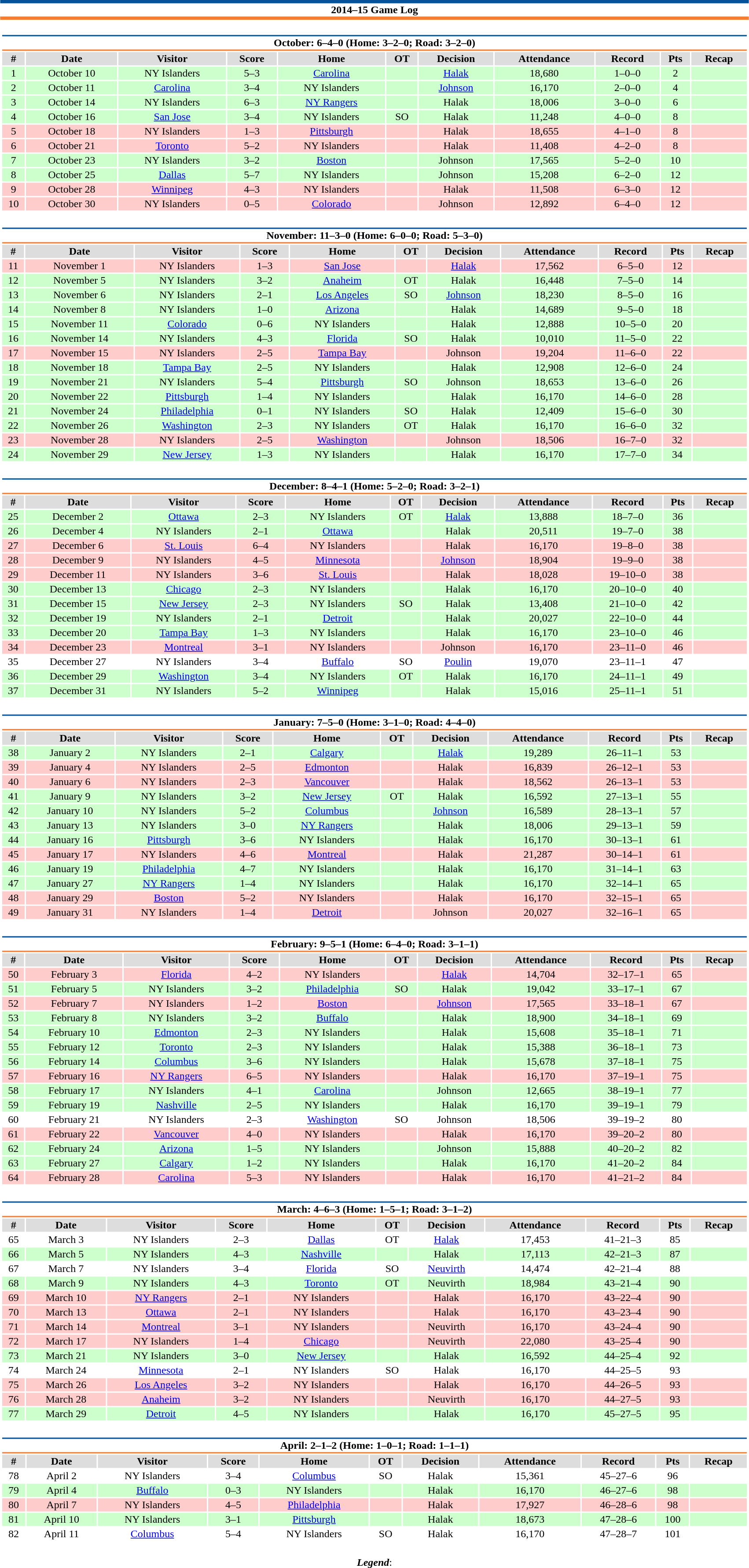<table class="toccolours" style="width:90%; clear:both; margin:1.5em auto; text-align:center;">
<tr>
<th colspan="11" style="background:#fff; border-top:#00529B 5px solid; border-bottom:#F57D31 5px solid;">2014–15 Game Log</th>
</tr>
<tr>
<td colspan=11><br><table class="toccolours collapsible collapsed" style="width:100%;">
<tr>
<th colspan="11" style="background:#fff; border-top:#00529B 2px solid; border-bottom:#F57D31 2px solid;">October: 6–4–0 (Home: 3–2–0; Road: 3–2–0)</th>
</tr>
<tr style="text-align:center; background:#ddd;">
<th>#</th>
<th>Date</th>
<th>Visitor</th>
<th>Score</th>
<th>Home</th>
<th>OT</th>
<th>Decision</th>
<th>Attendance</th>
<th>Record</th>
<th>Pts</th>
<th>Recap</th>
</tr>
<tr style="text-align:center; background:#cfc;">
<td>1</td>
<td>October 10</td>
<td>NY Islanders</td>
<td>5–3</td>
<td><a href='#'>Carolina</a></td>
<td></td>
<td><a href='#'>Halak</a></td>
<td>18,680</td>
<td>1–0–0</td>
<td>2</td>
<td></td>
</tr>
<tr style="text-align:center; background:#cfc;">
<td>2</td>
<td>October 11</td>
<td><a href='#'>Carolina</a></td>
<td>3–4</td>
<td>NY Islanders</td>
<td></td>
<td><a href='#'>Johnson</a></td>
<td>16,170</td>
<td>2–0–0</td>
<td>4</td>
<td></td>
</tr>
<tr style="text-align:center; background:#cfc;">
<td>3</td>
<td>October 14</td>
<td>NY Islanders</td>
<td>6–3</td>
<td><a href='#'>NY Rangers</a></td>
<td></td>
<td>Halak</td>
<td>18,006</td>
<td>3–0–0</td>
<td>6</td>
<td></td>
</tr>
<tr style="text-align:center; background:#cfc;">
<td>4</td>
<td>October 16</td>
<td><a href='#'>San Jose</a></td>
<td>3–4</td>
<td>NY Islanders</td>
<td>SO</td>
<td>Halak</td>
<td>11,248</td>
<td>4–0–0</td>
<td>8</td>
<td></td>
</tr>
<tr style="text-align:center; background:#fcc;">
<td>5</td>
<td>October 18</td>
<td>NY Islanders</td>
<td>1–3</td>
<td><a href='#'>Pittsburgh</a></td>
<td></td>
<td>Halak</td>
<td>18,655</td>
<td>4–1–0</td>
<td>8</td>
<td></td>
</tr>
<tr style="text-align:center; background:#fcc;">
<td>6</td>
<td>October 21</td>
<td><a href='#'>Toronto</a></td>
<td>5–2</td>
<td>NY Islanders</td>
<td></td>
<td>Halak</td>
<td>11,408</td>
<td>4–2–0</td>
<td>8</td>
<td></td>
</tr>
<tr style="text-align:center; background:#cfc;">
<td>7</td>
<td>October 23</td>
<td>NY Islanders</td>
<td>3–2</td>
<td><a href='#'>Boston</a></td>
<td></td>
<td>Johnson</td>
<td>17,565</td>
<td>5–2–0</td>
<td>10</td>
<td></td>
</tr>
<tr style="text-align:center; background:#cfc;">
<td>8</td>
<td>October 25</td>
<td><a href='#'>Dallas</a></td>
<td>5–7</td>
<td>NY Islanders</td>
<td></td>
<td>Johnson</td>
<td>15,208</td>
<td>6–2–0</td>
<td>12</td>
<td></td>
</tr>
<tr style="text-align:center; background:#fcc;">
<td>9</td>
<td>October 28</td>
<td><a href='#'>Winnipeg</a></td>
<td>4–3</td>
<td>NY Islanders</td>
<td></td>
<td>Halak</td>
<td>11,508</td>
<td>6–3–0</td>
<td>12</td>
<td></td>
</tr>
<tr style="text-align:center; background:#fcc;">
<td>10</td>
<td>October 30</td>
<td>NY Islanders</td>
<td>0–5</td>
<td><a href='#'>Colorado</a></td>
<td></td>
<td>Johnson</td>
<td>12,892</td>
<td>6–4–0</td>
<td>12</td>
<td></td>
</tr>
</table>
</td>
</tr>
<tr>
<td colspan=11><br><table class="toccolours collapsible collapsed" style="width:100%;">
<tr>
<th colspan="11" style="background:#fff; border-top:#00529B 2px solid; border-bottom:#F57D31 2px solid;">November: 11–3–0 (Home: 6–0–0; Road: 5–3–0)</th>
</tr>
<tr style="text-align:center; background:#ddd;">
<th>#</th>
<th>Date</th>
<th>Visitor</th>
<th>Score</th>
<th>Home</th>
<th>OT</th>
<th>Decision</th>
<th>Attendance</th>
<th>Record</th>
<th>Pts</th>
<th>Recap</th>
</tr>
<tr style="text-align:center; background:#fcc;">
<td>11</td>
<td>November 1</td>
<td>NY Islanders</td>
<td>1–3</td>
<td><a href='#'>San Jose</a></td>
<td></td>
<td><a href='#'>Halak</a></td>
<td>17,562</td>
<td>6–5–0</td>
<td>12</td>
<td></td>
</tr>
<tr style="text-align:center; background:#cfc;">
<td>12</td>
<td>November 5</td>
<td>NY Islanders</td>
<td>3–2</td>
<td><a href='#'>Anaheim</a></td>
<td>OT</td>
<td>Halak</td>
<td>16,448</td>
<td>7–5–0</td>
<td>14</td>
<td></td>
</tr>
<tr style="text-align:center; background:#cfc;">
<td>13</td>
<td>November 6</td>
<td>NY Islanders</td>
<td>2–1</td>
<td><a href='#'>Los Angeles</a></td>
<td>SO</td>
<td><a href='#'>Johnson</a></td>
<td>18,230</td>
<td>8–5–0</td>
<td>16</td>
<td></td>
</tr>
<tr style="text-align:center; background:#cfc;">
<td>14</td>
<td>November 8</td>
<td>NY Islanders</td>
<td>1–0</td>
<td><a href='#'>Arizona</a></td>
<td></td>
<td>Halak</td>
<td>14,689</td>
<td>9–5–0</td>
<td>18</td>
<td></td>
</tr>
<tr style="text-align:center; background:#cfc;">
<td>15</td>
<td>November 11</td>
<td><a href='#'>Colorado</a></td>
<td>0–6</td>
<td>NY Islanders</td>
<td></td>
<td>Halak</td>
<td>12,888</td>
<td>10–5–0</td>
<td>20</td>
<td></td>
</tr>
<tr style="text-align:center; background:#cfc;">
<td>16</td>
<td>November 14</td>
<td>NY Islanders</td>
<td>4–3</td>
<td><a href='#'>Florida</a></td>
<td>SO</td>
<td>Halak</td>
<td>10,010</td>
<td>11–5–0</td>
<td>22</td>
<td></td>
</tr>
<tr style="text-align:center; background:#fcc;">
<td>17</td>
<td>November 15</td>
<td>NY Islanders</td>
<td>2–5</td>
<td><a href='#'>Tampa Bay</a></td>
<td></td>
<td>Johnson</td>
<td>19,204</td>
<td>11–6–0</td>
<td>22</td>
<td></td>
</tr>
<tr style="text-align:center; background:#cfc;">
<td>18</td>
<td>November 18</td>
<td><a href='#'>Tampa Bay</a></td>
<td>2–5</td>
<td>NY Islanders</td>
<td></td>
<td>Halak</td>
<td>12,908</td>
<td>12–6–0</td>
<td>24</td>
<td></td>
</tr>
<tr style="text-align:center; background:#cfc;">
<td>19</td>
<td>November 21</td>
<td>NY Islanders</td>
<td>5–4</td>
<td><a href='#'>Pittsburgh</a></td>
<td>SO</td>
<td>Johnson</td>
<td>18,653</td>
<td>13–6–0</td>
<td>26</td>
<td></td>
</tr>
<tr style="text-align:center; background:#cfc;">
<td>20</td>
<td>November 22</td>
<td><a href='#'>Pittsburgh</a></td>
<td>1–4</td>
<td>NY Islanders</td>
<td></td>
<td>Halak</td>
<td>16,170</td>
<td>14–6–0</td>
<td>28</td>
<td></td>
</tr>
<tr style="text-align:center; background:#cfc;">
<td>21</td>
<td>November 24</td>
<td><a href='#'>Philadelphia</a></td>
<td>0–1</td>
<td>NY Islanders</td>
<td>SO</td>
<td>Halak</td>
<td>12,409</td>
<td>15–6–0</td>
<td>30</td>
<td></td>
</tr>
<tr style="text-align:center; background:#cfc;">
<td>22</td>
<td>November 26</td>
<td><a href='#'>Washington</a></td>
<td>2–3</td>
<td>NY Islanders</td>
<td>OT</td>
<td>Halak</td>
<td>16,170</td>
<td>16–6–0</td>
<td>32</td>
<td></td>
</tr>
<tr style="text-align:center; background:#fcc;">
<td>23</td>
<td>November 28</td>
<td>NY Islanders</td>
<td>2–5</td>
<td><a href='#'>Washington</a></td>
<td></td>
<td>Johnson</td>
<td>18,506</td>
<td>16–7–0</td>
<td>32</td>
<td></td>
</tr>
<tr style="text-align:center;background:#cfc;">
<td>24</td>
<td>November 29</td>
<td><a href='#'>New Jersey</a></td>
<td>1–3</td>
<td>NY Islanders</td>
<td></td>
<td>Halak</td>
<td>16,170</td>
<td>17–7–0</td>
<td>34</td>
<td></td>
</tr>
</table>
</td>
</tr>
<tr>
<td colspan=11><br><table class="toccolours collapsible collapsed" style="width:100%;">
<tr>
<th colspan="11" style="background:#fff; border-top:#00529B 2px solid; border-bottom:#F57D31 2px solid;">December: 8–4–1 (Home: 5–2–0; Road: 3–2–1)</th>
</tr>
<tr style="text-align:center; background:#ddd;">
<th>#</th>
<th>Date</th>
<th>Visitor</th>
<th>Score</th>
<th>Home</th>
<th>OT</th>
<th>Decision</th>
<th>Attendance</th>
<th>Record</th>
<th>Pts</th>
<th>Recap</th>
</tr>
<tr style="text-align:center; background:#cfc;">
<td>25</td>
<td>December 2</td>
<td><a href='#'>Ottawa</a></td>
<td>2–3</td>
<td>NY Islanders</td>
<td>OT</td>
<td><a href='#'>Halak</a></td>
<td>13,888</td>
<td>18–7–0</td>
<td>36</td>
<td></td>
</tr>
<tr style="text-align:center; background:#cfc;">
<td>26</td>
<td>December 4</td>
<td>NY Islanders</td>
<td>2–1</td>
<td><a href='#'>Ottawa</a></td>
<td></td>
<td>Halak</td>
<td>20,511</td>
<td>19–7–0</td>
<td>38</td>
<td></td>
</tr>
<tr style="text-align:center; background:#fcc;">
<td>27</td>
<td>December 6</td>
<td><a href='#'>St. Louis</a></td>
<td>6–4</td>
<td>NY Islanders</td>
<td></td>
<td>Halak</td>
<td>16,170</td>
<td>19–8–0</td>
<td>38</td>
<td></td>
</tr>
<tr style="text-align:center; background:#fcc;">
<td>28</td>
<td>December 9</td>
<td>NY Islanders</td>
<td>4–5</td>
<td><a href='#'>Minnesota</a></td>
<td></td>
<td><a href='#'>Johnson</a></td>
<td>18,904</td>
<td>19–9–0</td>
<td>38</td>
<td></td>
</tr>
<tr style="text-align:center; background:#fcc;">
<td>29</td>
<td>December 11</td>
<td>NY Islanders</td>
<td>3–6</td>
<td><a href='#'>St. Louis</a></td>
<td></td>
<td>Halak</td>
<td>18,028</td>
<td>19–10–0</td>
<td>38</td>
<td></td>
</tr>
<tr style="text-align:center; background:#cfc;">
<td>30</td>
<td>December 13</td>
<td><a href='#'>Chicago</a></td>
<td>2–3</td>
<td>NY Islanders</td>
<td></td>
<td>Halak</td>
<td>16,170</td>
<td>20–10–0</td>
<td>40</td>
<td></td>
</tr>
<tr style="text-align:center; background:#cfc;">
<td>31</td>
<td>December 15</td>
<td><a href='#'>New Jersey</a></td>
<td>2–3</td>
<td>NY Islanders</td>
<td>SO</td>
<td>Halak</td>
<td>13,408</td>
<td>21–10–0</td>
<td>42</td>
<td></td>
</tr>
<tr style="text-align:center; background:#cfc;">
<td>32</td>
<td>December 19</td>
<td>NY Islanders</td>
<td>2–1</td>
<td><a href='#'>Detroit</a></td>
<td></td>
<td>Halak</td>
<td>20,027</td>
<td>22–10–0</td>
<td>44</td>
<td></td>
</tr>
<tr style="text-align:center; background:#cfc;">
<td>33</td>
<td>December 20</td>
<td><a href='#'>Tampa Bay</a></td>
<td>1–3</td>
<td>NY Islanders</td>
<td></td>
<td>Halak</td>
<td>16,170</td>
<td>23–10–0</td>
<td>46</td>
<td></td>
</tr>
<tr style="text-align:center; background:#fcc;">
<td>34</td>
<td>December 23</td>
<td><a href='#'>Montreal</a></td>
<td>3–1</td>
<td>NY Islanders</td>
<td></td>
<td>Johnson</td>
<td>16,170</td>
<td>23–11–0</td>
<td>46</td>
<td></td>
</tr>
<tr style="text-align:center; background:#fff;">
<td>35</td>
<td>December 27</td>
<td>NY Islanders</td>
<td>3–4</td>
<td><a href='#'>Buffalo</a></td>
<td>SO</td>
<td><a href='#'>Poulin</a></td>
<td>19,070</td>
<td>23–11–1</td>
<td>47</td>
<td></td>
</tr>
<tr style="text-align:center; background:#cfc;">
<td>36</td>
<td>December 29</td>
<td><a href='#'>Washington</a></td>
<td>3–4</td>
<td>NY Islanders</td>
<td>OT</td>
<td>Halak</td>
<td>16,170</td>
<td>24–11–1</td>
<td>49</td>
<td></td>
</tr>
<tr style="text-align:center; background:#cfc;">
<td>37</td>
<td>December 31</td>
<td>NY Islanders</td>
<td>5–2</td>
<td><a href='#'>Winnipeg</a></td>
<td></td>
<td>Halak</td>
<td>15,016</td>
<td>25–11–1</td>
<td>51</td>
<td></td>
</tr>
</table>
</td>
</tr>
<tr>
<td colspan=11><br><table class="toccolours collapsible collapsed" style="width:100%;">
<tr>
<th colspan="11" style="background:#fff; border-top:#00529B 2px solid; border-bottom:#F57D31 2px solid;">January: 7–5–0 (Home: 3–1–0; Road: 4–4–0)</th>
</tr>
<tr style="text-align:center; background:#ddd;">
<th>#</th>
<th>Date</th>
<th>Visitor</th>
<th>Score</th>
<th>Home</th>
<th>OT</th>
<th>Decision</th>
<th>Attendance</th>
<th>Record</th>
<th>Pts</th>
<th>Recap</th>
</tr>
<tr style="text-align:center; background:#cfc;">
<td>38</td>
<td>January 2</td>
<td>NY Islanders</td>
<td>2–1</td>
<td><a href='#'>Calgary</a></td>
<td></td>
<td><a href='#'>Halak</a></td>
<td>19,289</td>
<td>26–11–1</td>
<td>53</td>
<td></td>
</tr>
<tr style="text-align:center; background:#fcc;">
<td>39</td>
<td>January 4</td>
<td>NY Islanders</td>
<td>2–5</td>
<td><a href='#'>Edmonton</a></td>
<td></td>
<td>Halak</td>
<td>16,839</td>
<td>26–12–1</td>
<td>53</td>
<td></td>
</tr>
<tr style="text-align:center; background:#fcc;">
<td>40</td>
<td>January 6</td>
<td>NY Islanders</td>
<td>2–3</td>
<td><a href='#'>Vancouver</a></td>
<td></td>
<td>Halak</td>
<td>18,562</td>
<td>26–13–1</td>
<td>53</td>
<td></td>
</tr>
<tr style="text-align:center; background:#cfc;">
<td>41</td>
<td>January 9</td>
<td>NY Islanders</td>
<td>3–2</td>
<td><a href='#'>New Jersey</a></td>
<td>OT</td>
<td>Halak</td>
<td>16,592</td>
<td>27–13–1</td>
<td>55</td>
<td></td>
</tr>
<tr style="text-align:center; background:#cfc;">
<td>42</td>
<td>January 10</td>
<td>NY Islanders</td>
<td>5–2</td>
<td><a href='#'>Columbus</a></td>
<td></td>
<td><a href='#'>Johnson</a></td>
<td>16,589</td>
<td>28–13–1</td>
<td>57</td>
<td></td>
</tr>
<tr style="text-align:center; background:#cfc;">
<td>43</td>
<td>January 13</td>
<td>NY Islanders</td>
<td>3–0</td>
<td><a href='#'>NY Rangers</a></td>
<td></td>
<td>Halak</td>
<td>18,006</td>
<td>29–13–1</td>
<td>59</td>
<td></td>
</tr>
<tr style="text-align:center; background:#cfc;">
<td>44</td>
<td>January 16</td>
<td><a href='#'>Pittsburgh</a></td>
<td>3–6</td>
<td>NY Islanders</td>
<td></td>
<td>Halak</td>
<td>16,170</td>
<td>30–13–1</td>
<td>61</td>
<td></td>
</tr>
<tr style="text-align:center; background:#fcc;">
<td>45</td>
<td>January 17</td>
<td>NY Islanders</td>
<td>4–6</td>
<td><a href='#'>Montreal</a></td>
<td></td>
<td>Halak</td>
<td>21,287</td>
<td>30–14–1</td>
<td>61</td>
<td></td>
</tr>
<tr style="text-align:center; background:#cfc;">
<td>46</td>
<td>January 19</td>
<td><a href='#'>Philadelphia</a></td>
<td>4–7</td>
<td>NY Islanders</td>
<td></td>
<td>Halak</td>
<td>16,170</td>
<td>31–14–1</td>
<td>63</td>
<td></td>
</tr>
<tr style="text-align:center; background:#cfc;">
<td>47</td>
<td>January 27</td>
<td><a href='#'>NY Rangers</a></td>
<td>1–4</td>
<td>NY Islanders</td>
<td></td>
<td>Halak</td>
<td>16,170</td>
<td>32–14–1</td>
<td>65</td>
<td></td>
</tr>
<tr style="text-align:center; background:#fcc;">
<td>48</td>
<td>January 29</td>
<td><a href='#'>Boston</a></td>
<td>5–2</td>
<td>NY Islanders</td>
<td></td>
<td>Halak</td>
<td>16,170</td>
<td>32–15–1</td>
<td>65</td>
<td></td>
</tr>
<tr style="text-align:center; background:#fcc;">
<td>49</td>
<td>January 31</td>
<td>NY Islanders</td>
<td>1–4</td>
<td><a href='#'>Detroit</a></td>
<td></td>
<td>Johnson</td>
<td>20,027</td>
<td>32–16–1</td>
<td>65</td>
<td></td>
</tr>
</table>
</td>
</tr>
<tr>
<td colspan=11><br><table class="toccolours collapsible collapsed" style="width:100%;">
<tr>
<th colspan="11" style="background:#fff; border-top:#00529B 2px solid; border-bottom:#F57D31 2px solid;">February: 9–5–1 (Home: 6–4–0; Road: 3–1–1)</th>
</tr>
<tr style="text-align:center; background:#ddd;">
<th>#</th>
<th>Date</th>
<th>Visitor</th>
<th>Score</th>
<th>Home</th>
<th>OT</th>
<th>Decision</th>
<th>Attendance</th>
<th>Record</th>
<th>Pts</th>
<th>Recap</th>
</tr>
<tr style="text-align:center; background:#fcc;">
<td>50</td>
<td>February 3</td>
<td><a href='#'>Florida</a></td>
<td>4–2</td>
<td>NY Islanders</td>
<td></td>
<td><a href='#'>Halak</a></td>
<td>14,704</td>
<td>32–17–1</td>
<td>65</td>
<td></td>
</tr>
<tr style="text-align:center; background:#cfc;">
<td>51</td>
<td>February 5</td>
<td>NY Islanders</td>
<td>3–2</td>
<td><a href='#'>Philadelphia</a></td>
<td>SO</td>
<td>Halak</td>
<td>19,042</td>
<td>33–17–1</td>
<td>67</td>
<td></td>
</tr>
<tr style="text-align:center; background:#fcc;">
<td>52</td>
<td>February 7</td>
<td>NY Islanders</td>
<td>1–2</td>
<td><a href='#'>Boston</a></td>
<td></td>
<td><a href='#'>Johnson</a></td>
<td>17,565</td>
<td>33–18–1</td>
<td>67</td>
<td></td>
</tr>
<tr style="text-align:center; background:#cfc;">
<td>53</td>
<td>February 8</td>
<td>NY Islanders</td>
<td>3–2</td>
<td><a href='#'>Buffalo</a></td>
<td></td>
<td>Halak</td>
<td>18,900</td>
<td>34–18–1</td>
<td>69</td>
<td></td>
</tr>
<tr style="text-align:center; background:#cfc;">
<td>54</td>
<td>February 10</td>
<td><a href='#'>Edmonton</a></td>
<td>2–3</td>
<td>NY Islanders</td>
<td></td>
<td>Halak</td>
<td>15,608</td>
<td>35–18–1</td>
<td>71</td>
<td></td>
</tr>
<tr style="text-align:center; background:#cfc;">
<td>55</td>
<td>February 12</td>
<td><a href='#'>Toronto</a></td>
<td>2–3</td>
<td>NY Islanders</td>
<td></td>
<td>Halak</td>
<td>15,388</td>
<td>36–18–1</td>
<td>73</td>
<td></td>
</tr>
<tr style="text-align:center; background:#cfc;">
<td>56</td>
<td>February 14</td>
<td><a href='#'>Columbus</a></td>
<td>3–6</td>
<td>NY Islanders</td>
<td></td>
<td>Halak</td>
<td>15,678</td>
<td>37–18–1</td>
<td>75</td>
<td></td>
</tr>
<tr style="text-align:center; background:#fcc;">
<td>57</td>
<td>February 16</td>
<td><a href='#'>NY Rangers</a></td>
<td>6–5</td>
<td>NY Islanders</td>
<td></td>
<td>Halak</td>
<td>16,170</td>
<td>37–19–1</td>
<td>75</td>
<td></td>
</tr>
<tr style="text-align:center; background:#cfc;">
<td>58</td>
<td>February 17</td>
<td>NY Islanders</td>
<td>4–1</td>
<td><a href='#'>Carolina</a></td>
<td></td>
<td>Johnson</td>
<td>12,665</td>
<td>38–19–1</td>
<td>77</td>
<td></td>
</tr>
<tr style="text-align:center; background:#cfc;">
<td>59</td>
<td>February 19</td>
<td><a href='#'>Nashville</a></td>
<td>2–5</td>
<td>NY Islanders</td>
<td></td>
<td>Halak</td>
<td>16,170</td>
<td>39–19–1</td>
<td>79</td>
<td></td>
</tr>
<tr style="text-align:center; background:#fff;">
<td>60</td>
<td>February 21</td>
<td>NY Islanders</td>
<td>2–3</td>
<td><a href='#'>Washington</a></td>
<td>SO</td>
<td>Johnson</td>
<td>18,506</td>
<td>39–19–2</td>
<td>80</td>
<td></td>
</tr>
<tr style="text-align:center; background:#fcc;">
<td>61</td>
<td>February 22</td>
<td><a href='#'>Vancouver</a></td>
<td>4–0</td>
<td>NY Islanders</td>
<td></td>
<td>Halak</td>
<td>16,170</td>
<td>39–20–2</td>
<td>80</td>
<td></td>
</tr>
<tr style="text-align:center; background:#cfc;">
<td>62</td>
<td>February 24</td>
<td><a href='#'>Arizona</a></td>
<td>1–5</td>
<td>NY Islanders</td>
<td></td>
<td>Johnson</td>
<td>15,888</td>
<td>40–20–2</td>
<td>82</td>
<td></td>
</tr>
<tr style="text-align:center; background:#cfc;">
<td>63</td>
<td>February 27</td>
<td><a href='#'>Calgary</a></td>
<td>1–2</td>
<td>NY Islanders</td>
<td></td>
<td>Halak</td>
<td>16,170</td>
<td>41–20–2</td>
<td>84</td>
<td></td>
</tr>
<tr style="text-align:center; background:#fcc;">
<td>64</td>
<td>February 28</td>
<td><a href='#'>Carolina</a></td>
<td>5–3</td>
<td>NY Islanders</td>
<td></td>
<td>Halak</td>
<td>16,170</td>
<td>41–21–2</td>
<td>84</td>
<td></td>
</tr>
</table>
</td>
</tr>
<tr>
<td colspan=11><br><table class="toccolours collapsible collapsed" style="width:100%;">
<tr>
<th colspan="11" style="background:#fff; border-top:#00529B 2px solid; border-bottom:#F57D31 2px solid;">March: 4–6–3 (Home: 1–5–1; Road: 3–1–2)</th>
</tr>
<tr style="text-align:center; background:#ddd;">
<th>#</th>
<th>Date</th>
<th>Visitor</th>
<th>Score</th>
<th>Home</th>
<th>OT</th>
<th>Decision</th>
<th>Attendance</th>
<th>Record</th>
<th>Pts</th>
<th>Recap</th>
</tr>
<tr style="text-align:center; background:#fff;">
<td>65</td>
<td>March 3</td>
<td>NY Islanders</td>
<td>2–3</td>
<td><a href='#'>Dallas</a></td>
<td>OT</td>
<td><a href='#'>Halak</a></td>
<td>17,453</td>
<td>41–21–3</td>
<td>85</td>
<td></td>
</tr>
<tr style="text-align:center; background:#cfc;">
<td>66</td>
<td>March 5</td>
<td>NY Islanders</td>
<td>4–3</td>
<td><a href='#'>Nashville</a></td>
<td></td>
<td>Halak</td>
<td>17,113</td>
<td>42–21–3</td>
<td>87</td>
<td></td>
</tr>
<tr style="text-align:center; background:#fff;">
<td>67</td>
<td>March 7</td>
<td>NY Islanders</td>
<td>3–4</td>
<td><a href='#'>Florida</a></td>
<td>SO</td>
<td><a href='#'>Neuvirth</a></td>
<td>14,474</td>
<td>42–21–4</td>
<td>88</td>
<td></td>
</tr>
<tr style="text-align:center; background:#cfc;">
<td>68</td>
<td>March 9</td>
<td>NY Islanders</td>
<td>4–3</td>
<td><a href='#'>Toronto</a></td>
<td>OT</td>
<td>Neuvirth</td>
<td>18,984</td>
<td>43–21–4</td>
<td>90</td>
<td></td>
</tr>
<tr style="text-align:center; background:#fcc;">
<td>69</td>
<td>March 10</td>
<td><a href='#'>NY Rangers</a></td>
<td>2–1</td>
<td>NY Islanders</td>
<td></td>
<td>Halak</td>
<td>16,170</td>
<td>43–22–4</td>
<td>90</td>
<td></td>
</tr>
<tr style="text-align:center; background:#fcc;">
<td>70</td>
<td>March 13</td>
<td><a href='#'>Ottawa</a></td>
<td>2–1</td>
<td>NY Islanders</td>
<td></td>
<td>Halak</td>
<td>16,170</td>
<td>43–23–4</td>
<td>90</td>
<td></td>
</tr>
<tr style="text-align:center; background:#fcc;">
<td>71</td>
<td>March 14</td>
<td><a href='#'>Montreal</a></td>
<td>3–1</td>
<td>NY Islanders</td>
<td></td>
<td>Neuvirth</td>
<td>16,170</td>
<td>43–24–4</td>
<td>90</td>
<td></td>
</tr>
<tr style="text-align:center; background:#fcc;">
<td>72</td>
<td>March 17</td>
<td>NY Islanders</td>
<td>1–4</td>
<td><a href='#'>Chicago</a></td>
<td></td>
<td>Neuvirth</td>
<td>22,080</td>
<td>43–25–4</td>
<td>90</td>
<td></td>
</tr>
<tr style="text-align:center; background:#cfc;">
<td>73</td>
<td>March 21</td>
<td>NY Islanders</td>
<td>3–0</td>
<td><a href='#'>New Jersey</a></td>
<td></td>
<td>Halak</td>
<td>16,592</td>
<td>44–25–4</td>
<td>92</td>
<td></td>
</tr>
<tr style="text-align:center; background:#fff;">
<td>74</td>
<td>March 24</td>
<td><a href='#'>Minnesota</a></td>
<td>2–1</td>
<td>NY Islanders</td>
<td>SO</td>
<td>Halak</td>
<td>16,170</td>
<td>44–25–5</td>
<td>93</td>
<td></td>
</tr>
<tr style="text-align:center; background:#fcc;">
<td>75</td>
<td>March 26</td>
<td><a href='#'>Los Angeles</a></td>
<td>3–2</td>
<td>NY Islanders</td>
<td></td>
<td>Halak</td>
<td>16,170</td>
<td>44–26–5</td>
<td>93</td>
<td></td>
</tr>
<tr style="text-align:center; background:#fcc;">
<td>76</td>
<td>March 28</td>
<td><a href='#'>Anaheim</a></td>
<td>3–2</td>
<td>NY Islanders</td>
<td></td>
<td>Neuvirth</td>
<td>16,170</td>
<td>44–27–5</td>
<td>93</td>
<td></td>
</tr>
<tr style="text-align:center; background:#cfc;">
<td>77</td>
<td>March 29</td>
<td><a href='#'>Detroit</a></td>
<td>4–5</td>
<td>NY Islanders</td>
<td></td>
<td>Halak</td>
<td>16,170</td>
<td>45–27–5</td>
<td>95</td>
<td></td>
</tr>
</table>
</td>
</tr>
<tr>
<td colspan=11><br><table class="toccolours collapsible collapsed" style="width:100%;">
<tr>
<th colspan="11" style="background:#fff; border-top:#00529B 2px solid; border-bottom:#F57D31 2px solid;">April: 2–1–2 (Home: 1–0–1; Road: 1–1–1)</th>
</tr>
<tr style="text-align:center; background:#ddd;">
<th>#</th>
<th>Date</th>
<th>Visitor</th>
<th>Score</th>
<th>Home</th>
<th>OT</th>
<th>Decision</th>
<th>Attendance</th>
<th>Record</th>
<th>Pts</th>
<th>Recap</th>
</tr>
<tr style="text-align:center; background:#fff;">
<td>78</td>
<td>April 2</td>
<td>NY Islanders</td>
<td>3–4</td>
<td><a href='#'>Columbus</a></td>
<td>SO</td>
<td>Halak</td>
<td>15,361</td>
<td>45–27–6</td>
<td>96</td>
<td></td>
</tr>
<tr style="text-align:center; background:#cfc;">
<td>79</td>
<td>April 4</td>
<td><a href='#'>Buffalo</a></td>
<td>0–3</td>
<td>NY Islanders</td>
<td></td>
<td>Halak</td>
<td>16,170</td>
<td>46–27–6</td>
<td>98</td>
<td></td>
</tr>
<tr style="text-align:center; background:#fcc;">
<td>80</td>
<td>April 7</td>
<td>NY Islanders</td>
<td>4–5</td>
<td><a href='#'>Philadelphia</a></td>
<td></td>
<td>Halak</td>
<td>17,927</td>
<td>46–28–6</td>
<td>98</td>
<td></td>
</tr>
<tr style="text-align:center; background:#cfc;">
<td>81</td>
<td>April 10</td>
<td>NY Islanders</td>
<td>3–1</td>
<td><a href='#'>Pittsburgh</a></td>
<td></td>
<td>Halak</td>
<td>18,673</td>
<td>47–28–6</td>
<td>100</td>
<td></td>
</tr>
<tr style="text-align:center; background:#fff;">
<td>82</td>
<td>April 11</td>
<td><a href='#'>Columbus</a></td>
<td>5–4</td>
<td>NY Islanders</td>
<td>SO</td>
<td>Halak</td>
<td>16,170</td>
<td>47–28–7</td>
<td>101</td>
<td></td>
</tr>
</table>
</td>
</tr>
<tr>
<td colspan="11" style="text-align:center;"><br><strong><em>Legend</em></strong>:


</td>
</tr>
</table>
